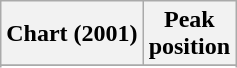<table class="wikitable plainrowheaders">
<tr>
<th>Chart (2001)</th>
<th>Peak<br>position</th>
</tr>
<tr>
</tr>
<tr>
</tr>
</table>
